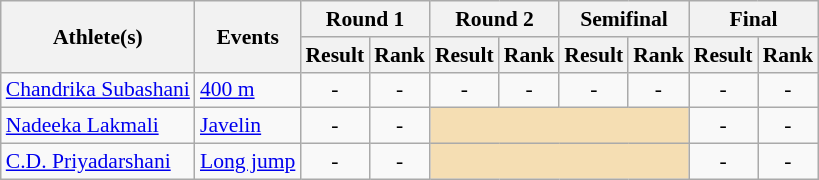<table class=wikitable style="font-size:90%">
<tr>
<th rowspan="2">Athlete(s)</th>
<th rowspan="2">Events</th>
<th colspan="2">Round 1</th>
<th colspan="2">Round 2</th>
<th colspan="2">Semifinal</th>
<th colspan="2">Final</th>
</tr>
<tr>
<th>Result</th>
<th>Rank</th>
<th>Result</th>
<th>Rank</th>
<th>Result</th>
<th>Rank</th>
<th>Result</th>
<th>Rank</th>
</tr>
<tr>
<td><a href='#'>Chandrika Subashani</a></td>
<td><a href='#'>400 m</a></td>
<td align=center>-</td>
<td align=center>-</td>
<td align=center>-</td>
<td align=center>-</td>
<td align=center>-</td>
<td align=center>-</td>
<td align=center>-</td>
<td align=center>-</td>
</tr>
<tr>
<td><a href='#'>Nadeeka Lakmali</a></td>
<td><a href='#'>Javelin</a></td>
<td align=center>-</td>
<td align=center>-</td>
<td colspan=4 bgcolor=wheat></td>
<td align=center>-</td>
<td align=center>-</td>
</tr>
<tr>
<td><a href='#'>C.D. Priyadarshani</a></td>
<td><a href='#'>Long jump</a></td>
<td align=center>-</td>
<td align=center>-</td>
<td colspan=4 bgcolor=wheat></td>
<td align=center>-</td>
<td align=center>-</td>
</tr>
</table>
